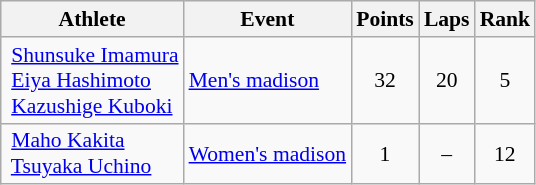<table class=wikitable style=font-size:90%;text-align:center>
<tr>
<th>Athlete</th>
<th>Event</th>
<th>Points</th>
<th>Laps</th>
<th>Rank</th>
</tr>
<tr>
<td align=left> <a href='#'>Shunsuke Imamura</a><br> <a href='#'>Eiya Hashimoto</a><br> <a href='#'>Kazushige Kuboki</a></td>
<td align=left><a href='#'>Men's madison</a></td>
<td>32</td>
<td>20</td>
<td>5</td>
</tr>
<tr>
<td align=left> <a href='#'>Maho Kakita</a><br> <a href='#'>Tsuyaka Uchino</a></td>
<td align=left><a href='#'>Women's madison</a></td>
<td>1</td>
<td>–</td>
<td>12</td>
</tr>
</table>
